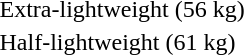<table>
<tr>
<td rowspan=2>Extra-lightweight (56 kg)<br></td>
<td rowspan=2></td>
<td rowspan=2></td>
<td></td>
</tr>
<tr>
<td></td>
</tr>
<tr>
<td rowspan=2>Half-lightweight (61 kg)<br></td>
<td rowspan=2></td>
<td rowspan=2></td>
<td></td>
</tr>
<tr>
<td></td>
</tr>
</table>
